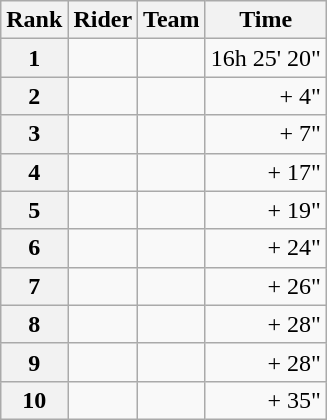<table class="wikitable" margin-bottom:0;">
<tr>
<th scope="col">Rank</th>
<th scope="col">Rider</th>
<th scope="col">Team</th>
<th scope="col">Time</th>
</tr>
<tr>
<th scope="row">1</th>
<td> </td>
<td></td>
<td align="right">16h 25' 20"</td>
</tr>
<tr>
<th scope="row">2</th>
<td> </td>
<td></td>
<td align="right">+ 4"</td>
</tr>
<tr>
<th scope="row">3</th>
<td></td>
<td></td>
<td align="right">+ 7"</td>
</tr>
<tr>
<th scope="row">4</th>
<td> </td>
<td></td>
<td align="right">+ 17"</td>
</tr>
<tr>
<th scope="row">5</th>
<td></td>
<td></td>
<td align="right">+ 19"</td>
</tr>
<tr>
<th scope="row">6</th>
<td></td>
<td></td>
<td align="right">+ 24"</td>
</tr>
<tr>
<th scope="row">7</th>
<td></td>
<td></td>
<td align="right">+ 26"</td>
</tr>
<tr>
<th scope="row">8</th>
<td></td>
<td></td>
<td align="right">+ 28"</td>
</tr>
<tr>
<th scope="row">9</th>
<td></td>
<td></td>
<td align="right">+ 28"</td>
</tr>
<tr>
<th scope="row">10</th>
<td></td>
<td></td>
<td align="right">+ 35"</td>
</tr>
</table>
